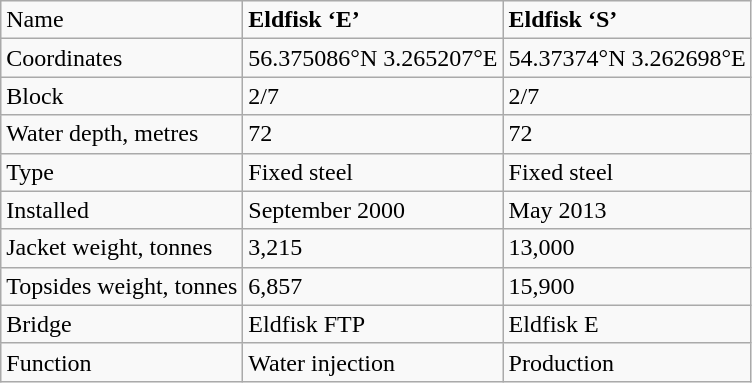<table class="wikitable">
<tr>
<td>Name</td>
<td><strong>Eldfisk  ‘E’</strong></td>
<td><strong>Eldfisk  ‘S’</strong></td>
</tr>
<tr>
<td>Coordinates</td>
<td>56.375086°N 3.265207°E</td>
<td>54.37374°N 3.262698°E</td>
</tr>
<tr>
<td>Block</td>
<td>2/7</td>
<td>2/7</td>
</tr>
<tr>
<td>Water depth, metres</td>
<td>72</td>
<td>72</td>
</tr>
<tr>
<td>Type</td>
<td>Fixed  steel</td>
<td>Fixed  steel</td>
</tr>
<tr>
<td>Installed</td>
<td>September  2000</td>
<td>May  2013</td>
</tr>
<tr>
<td>Jacket  weight, tonnes</td>
<td>3,215</td>
<td>13,000</td>
</tr>
<tr>
<td>Topsides  weight, tonnes</td>
<td>6,857</td>
<td>15,900</td>
</tr>
<tr>
<td>Bridge</td>
<td>Eldfisk FTP</td>
<td>Eldfisk E</td>
</tr>
<tr>
<td>Function</td>
<td>Water  injection</td>
<td>Production</td>
</tr>
</table>
